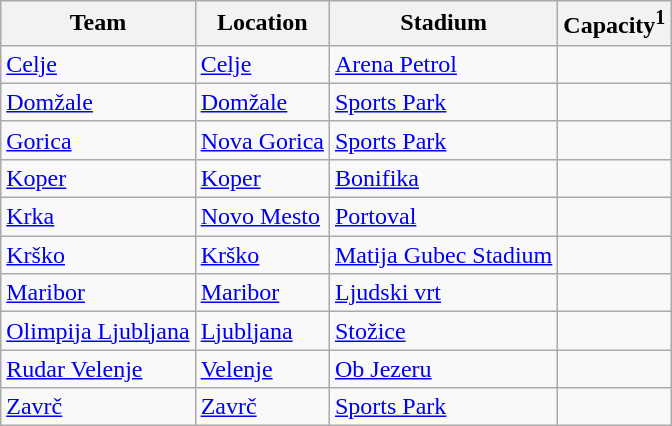<table class="wikitable sortable" style="text-align: left;">
<tr>
<th>Team</th>
<th>Location</th>
<th>Stadium</th>
<th>Capacity<sup>1</sup></th>
</tr>
<tr>
<td><a href='#'>Celje</a></td>
<td><a href='#'>Celje</a></td>
<td><a href='#'>Arena Petrol</a></td>
<td align="center"></td>
</tr>
<tr>
<td><a href='#'>Domžale</a></td>
<td><a href='#'>Domžale</a></td>
<td><a href='#'>Sports Park</a></td>
<td align="center"></td>
</tr>
<tr>
<td><a href='#'>Gorica</a></td>
<td><a href='#'>Nova Gorica</a></td>
<td><a href='#'>Sports Park</a></td>
<td align="center"></td>
</tr>
<tr>
<td><a href='#'>Koper</a></td>
<td><a href='#'>Koper</a></td>
<td><a href='#'>Bonifika</a></td>
<td align="center"></td>
</tr>
<tr>
<td><a href='#'>Krka</a></td>
<td><a href='#'>Novo Mesto</a></td>
<td><a href='#'>Portoval</a></td>
<td align="center"></td>
</tr>
<tr>
<td><a href='#'>Krško</a></td>
<td><a href='#'>Krško</a></td>
<td><a href='#'>Matija Gubec Stadium</a></td>
<td align="center"></td>
</tr>
<tr>
<td><a href='#'>Maribor</a></td>
<td><a href='#'>Maribor</a></td>
<td><a href='#'>Ljudski vrt</a></td>
<td align="center"></td>
</tr>
<tr>
<td><a href='#'>Olimpija Ljubljana</a></td>
<td><a href='#'>Ljubljana</a></td>
<td><a href='#'>Stožice</a></td>
<td align="center"></td>
</tr>
<tr>
<td><a href='#'>Rudar Velenje</a></td>
<td><a href='#'>Velenje</a></td>
<td><a href='#'>Ob Jezeru</a></td>
<td align="center"></td>
</tr>
<tr>
<td><a href='#'>Zavrč</a></td>
<td><a href='#'>Zavrč</a></td>
<td><a href='#'>Sports Park</a></td>
<td align="center"></td>
</tr>
</table>
